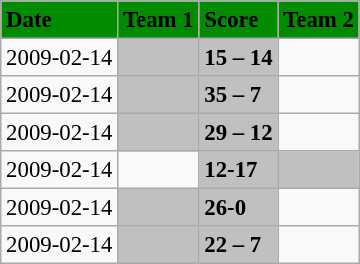<table class="wikitable" style="margin:0.5em auto; font-size:95%">
<tr bgcolor="#008B00">
<td><strong>Date</strong></td>
<td><strong>Team 1</strong></td>
<td><strong>Score</strong></td>
<td><strong>Team 2</strong></td>
</tr>
<tr>
<td>2009-02-14</td>
<td bgcolor="silver"><strong></strong></td>
<td bgcolor="silver"><strong>15 – 14</strong></td>
<td></td>
</tr>
<tr>
<td>2009-02-14</td>
<td bgcolor="silver"><strong></strong></td>
<td bgcolor="silver"><strong>35 – 7</strong></td>
<td></td>
</tr>
<tr>
<td>2009-02-14</td>
<td bgcolor="silver"><strong></strong></td>
<td bgcolor="silver"><strong>29 – 12</strong></td>
<td></td>
</tr>
<tr>
<td>2009-02-14</td>
<td></td>
<td bgcolor="silver"><strong>12-17</strong></td>
<td bgcolor="silver"><strong></strong></td>
</tr>
<tr>
<td>2009-02-14</td>
<td bgcolor="silver"><strong></strong></td>
<td bgcolor="silver"><strong>26-0</strong></td>
<td></td>
</tr>
<tr>
<td>2009-02-14</td>
<td bgcolor="silver"><strong></strong></td>
<td bgcolor="silver"><strong>22 – 7</strong></td>
<td></td>
</tr>
</table>
